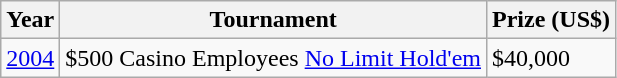<table class="wikitable">
<tr>
<th>Year</th>
<th>Tournament</th>
<th>Prize (US$)</th>
</tr>
<tr>
<td><a href='#'>2004</a></td>
<td>$500 Casino Employees <a href='#'>No Limit Hold'em</a></td>
<td>$40,000</td>
</tr>
</table>
